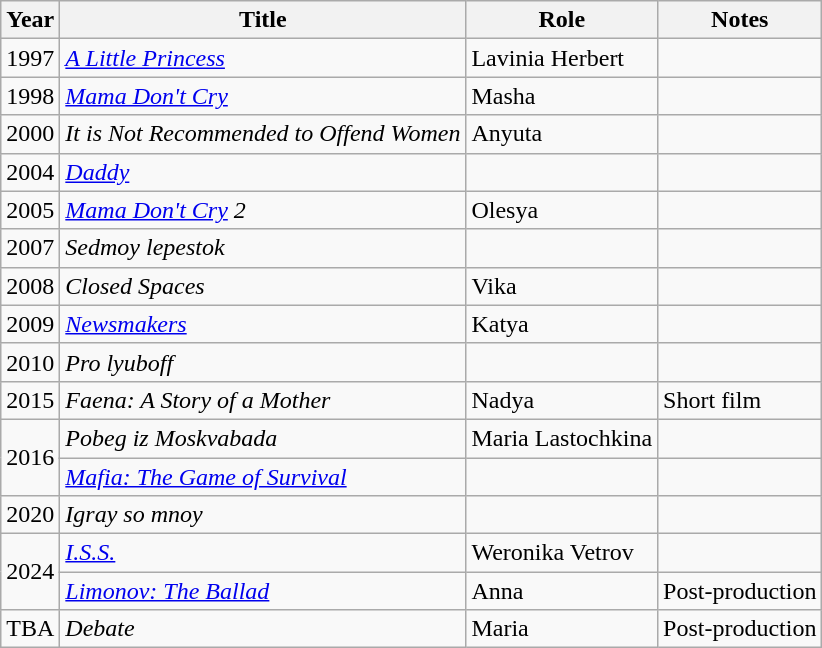<table class="wikitable sortable">
<tr>
<th>Year</th>
<th>Title</th>
<th>Role</th>
<th class="unsortable">Notes</th>
</tr>
<tr>
<td>1997</td>
<td><em><a href='#'>A Little Princess</a></em></td>
<td>Lavinia Herbert</td>
<td></td>
</tr>
<tr>
<td>1998</td>
<td><em><a href='#'>Mama Don't Cry</a></em></td>
<td>Masha</td>
<td></td>
</tr>
<tr>
<td>2000</td>
<td><em>It is Not Recommended to Offend Women</em></td>
<td>Anyuta</td>
<td></td>
</tr>
<tr>
<td>2004</td>
<td><em><a href='#'>Daddy</a></em></td>
<td></td>
<td></td>
</tr>
<tr>
<td>2005</td>
<td><em><a href='#'>Mama Don't Cry</a> 2</em></td>
<td>Olesya</td>
<td></td>
</tr>
<tr>
<td>2007</td>
<td><em>Sedmoy lepestok</em></td>
<td></td>
<td></td>
</tr>
<tr>
<td>2008</td>
<td><em>Closed Spaces</em></td>
<td>Vika</td>
<td></td>
</tr>
<tr>
<td>2009</td>
<td><em><a href='#'>Newsmakers</a></em></td>
<td>Katya</td>
<td></td>
</tr>
<tr>
<td>2010</td>
<td><em>Pro lyuboff</em></td>
<td></td>
<td></td>
</tr>
<tr>
<td>2015</td>
<td><em>Faena: A Story of a Mother</em></td>
<td>Nadya</td>
<td>Short film</td>
</tr>
<tr>
<td rowspan="2">2016</td>
<td><em>Pobeg iz Moskvabada</em></td>
<td>Maria Lastochkina</td>
<td></td>
</tr>
<tr>
<td><em><a href='#'>Mafia: The Game of Survival</a></em></td>
<td></td>
<td></td>
</tr>
<tr>
<td>2020</td>
<td><em>Igray so mnoy</em></td>
<td></td>
<td></td>
</tr>
<tr>
<td rowspan="2">2024</td>
<td><em><a href='#'>I.S.S.</a></em></td>
<td>Weronika Vetrov</td>
<td></td>
</tr>
<tr>
<td><em><a href='#'>Limonov: The Ballad</a></em></td>
<td>Anna</td>
<td>Post-production</td>
</tr>
<tr>
<td>TBA</td>
<td><em>Debate</em></td>
<td>Maria</td>
<td>Post-production</td>
</tr>
</table>
